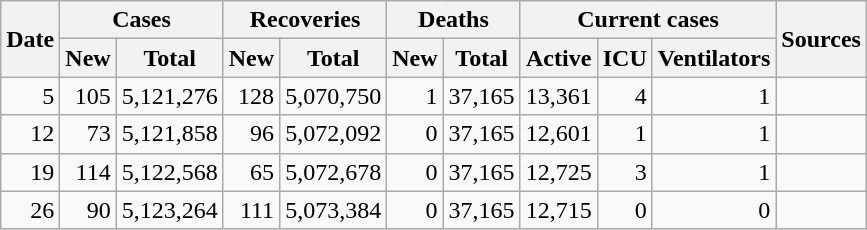<table class="wikitable sortable mw-collapsible mw-collapsed sticky-header-multi sort-under" style="text-align:right;">
<tr>
<th rowspan=2>Date</th>
<th colspan=2>Cases</th>
<th colspan=2>Recoveries</th>
<th colspan=2>Deaths</th>
<th colspan=3>Current cases</th>
<th rowspan=2 class="unsortable">Sources</th>
</tr>
<tr>
<th>New</th>
<th>Total</th>
<th>New</th>
<th>Total</th>
<th>New</th>
<th>Total</th>
<th>Active</th>
<th>ICU</th>
<th>Ventilators</th>
</tr>
<tr>
<td>5</td>
<td>105</td>
<td>5,121,276</td>
<td>128</td>
<td>5,070,750</td>
<td>1</td>
<td>37,165</td>
<td>13,361</td>
<td>4</td>
<td>1</td>
<td></td>
</tr>
<tr>
<td>12</td>
<td>73</td>
<td>5,121,858</td>
<td>96</td>
<td>5,072,092</td>
<td>0</td>
<td>37,165</td>
<td>12,601</td>
<td>1</td>
<td>1</td>
<td></td>
</tr>
<tr>
<td>19</td>
<td>114</td>
<td>5,122,568</td>
<td>65</td>
<td>5,072,678</td>
<td>0</td>
<td>37,165</td>
<td>12,725</td>
<td>3</td>
<td>1</td>
<td></td>
</tr>
<tr>
<td>26</td>
<td>90</td>
<td>5,123,264</td>
<td>111</td>
<td>5,073,384</td>
<td>0</td>
<td>37,165</td>
<td>12,715</td>
<td>0</td>
<td>0</td>
<td></td>
</tr>
</table>
